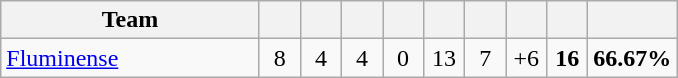<table class="wikitable" align="center" style="text-align:center">
<tr>
<th width=165>Team</th>
<th width=20></th>
<th width=20></th>
<th width=20></th>
<th width=20></th>
<th width=20></th>
<th width=20></th>
<th width=20></th>
<th width=20></th>
<th width=20></th>
</tr>
<tr>
<td align=left> <a href='#'>Fluminense</a></td>
<td>8</td>
<td>4</td>
<td>4</td>
<td>0</td>
<td>13</td>
<td>7</td>
<td>+6</td>
<td><strong>16</strong></td>
<td><strong>66.67%</strong></td>
</tr>
</table>
